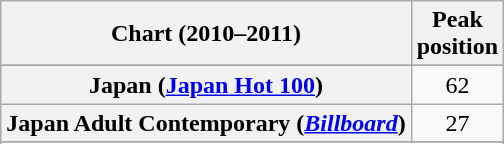<table class="wikitable sortable plainrowheaders">
<tr>
<th>Chart (2010–2011)</th>
<th>Peak<br>position</th>
</tr>
<tr>
</tr>
<tr>
</tr>
<tr>
</tr>
<tr>
</tr>
<tr>
</tr>
<tr>
<th scope="row">Japan (<a href='#'>Japan Hot 100</a>)</th>
<td style="text-align:center;">62</td>
</tr>
<tr>
<th scope="row">Japan Adult Contemporary (<em><a href='#'>Billboard</a></em>)</th>
<td style="text-align:center;">27</td>
</tr>
<tr>
</tr>
<tr>
</tr>
<tr>
</tr>
<tr>
</tr>
<tr>
</tr>
<tr>
</tr>
</table>
